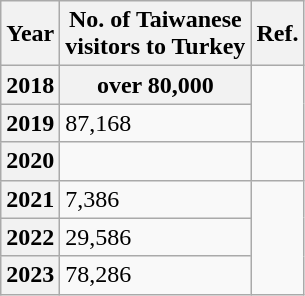<table class=wikitable style="text-align: left;">
<tr>
<th>Year</th>
<th>No. of Taiwanese <br>visitors to Turkey</th>
<th>Ref.</th>
</tr>
<tr>
<th>2018</th>
<th>over 80,000</th>
<td rowspan="2"></td>
</tr>
<tr>
<th>2019</th>
<td>87,168</td>
</tr>
<tr>
<th>2020</th>
<td></td>
<td></td>
</tr>
<tr>
<th>2021</th>
<td>7,386</td>
<td rowspan="3"></td>
</tr>
<tr>
<th>2022</th>
<td>29,586</td>
</tr>
<tr>
<th>2023</th>
<td>78,286</td>
</tr>
</table>
